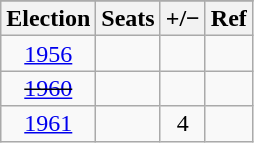<table class="wikitable" style="text-align:center; line-height:16px;">
<tr>
</tr>
<tr>
<th>Election</th>
<th>Seats</th>
<th>+/−</th>
<th>Ref</th>
</tr>
<tr>
<td><a href='#'>1956</a></td>
<td></td>
<td></td>
<td></td>
</tr>
<tr>
<td><s><a href='#'>1960</a></s></td>
<td></td>
<td></td>
<td></td>
</tr>
<tr>
<td><a href='#'>1961</a></td>
<td></td>
<td> 4</td>
<td></td>
</tr>
</table>
